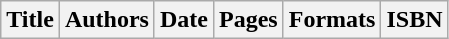<table class="wikitable" border="1">
<tr>
<th>Title</th>
<th>Authors</th>
<th>Date</th>
<th>Pages</th>
<th>Formats</th>
<th>ISBN<br>



</th>
</tr>
</table>
